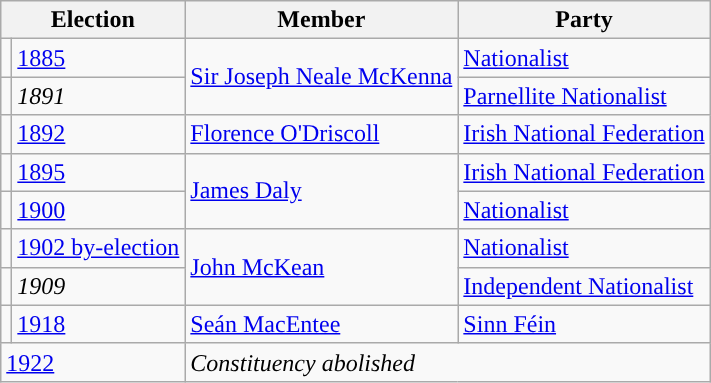<table class="wikitable">
<tr>
<th colspan="2">Election</th>
<th>Member</th>
<th>Party</th>
</tr>
<tr>
<td style="color:inherit;background-color: "></td>
<td><a href='#'>1885</a></td>
<td rowspan="2"><a href='#'>Sir Joseph Neale McKenna</a></td>
<td><a href='#'>Nationalist</a></td>
</tr>
<tr>
<td style="color:inherit;background-color: "></td>
<td><em>1891</em></td>
<td><a href='#'>Parnellite Nationalist</a></td>
</tr>
<tr>
<td style="color:inherit;background-color: "></td>
<td><a href='#'>1892</a></td>
<td><a href='#'>Florence O'Driscoll</a></td>
<td><a href='#'>Irish National Federation</a></td>
</tr>
<tr>
<td style="color:inherit;background-color: "></td>
<td><a href='#'>1895</a></td>
<td rowspan="2"><a href='#'>James Daly</a></td>
<td><a href='#'>Irish National Federation</a></td>
</tr>
<tr>
<td style="color:inherit;background-color:"></td>
<td><a href='#'>1900</a></td>
<td><a href='#'>Nationalist</a></td>
</tr>
<tr>
<td style="color:inherit;background-color: "></td>
<td><a href='#'>1902 by-election</a></td>
<td rowspan="2"><a href='#'>John McKean</a></td>
<td><a href='#'>Nationalist</a></td>
</tr>
<tr>
<td style="color:inherit;background-color: "></td>
<td><em>1909</em></td>
<td><a href='#'>Independent Nationalist</a></td>
</tr>
<tr>
<td style="color:inherit;background-color: "></td>
<td><a href='#'>1918</a></td>
<td><a href='#'>Seán MacEntee</a></td>
<td><a href='#'>Sinn Féin</a></td>
</tr>
<tr>
<td colspan="2"><a href='#'>1922</a></td>
<td colspan="2"><em>Constituency abolished</em></td>
</tr>
</table>
